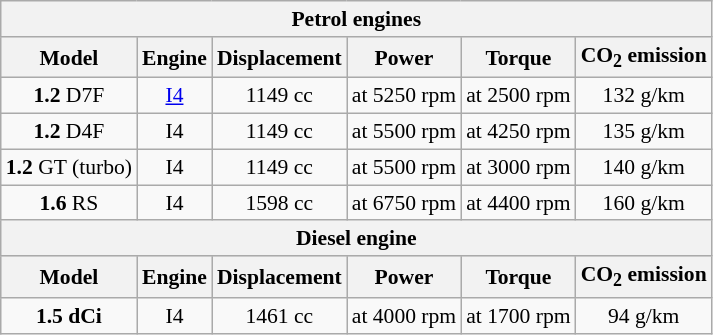<table class="wikitable" style="text-align:center; font-size:90%;">
<tr>
<th colspan=7>Petrol engines</th>
</tr>
<tr>
<th>Model</th>
<th>Engine</th>
<th>Displacement</th>
<th>Power</th>
<th>Torque</th>
<th>CO<sub>2</sub> emission</th>
</tr>
<tr>
<td><strong>1.2</strong> D7F</td>
<td><a href='#'>I4</a></td>
<td>1149 cc</td>
<td> at 5250 rpm</td>
<td> at 2500 rpm</td>
<td>132 g/km</td>
</tr>
<tr>
<td><strong>1.2</strong> D4F</td>
<td>I4</td>
<td>1149 cc</td>
<td> at 5500 rpm</td>
<td> at 4250 rpm</td>
<td>135 g/km</td>
</tr>
<tr>
<td><strong>1.2</strong> GT (turbo)</td>
<td>I4</td>
<td>1149 cc</td>
<td> at 5500 rpm</td>
<td> at 3000 rpm</td>
<td>140 g/km</td>
</tr>
<tr>
<td><strong>1.6</strong> RS</td>
<td>I4</td>
<td>1598 cc</td>
<td> at 6750 rpm</td>
<td> at 4400 rpm</td>
<td>160 g/km</td>
</tr>
<tr>
<th colspan=7>Diesel engine</th>
</tr>
<tr style="background:#dcdcdc; text-align:center; vertical-align:middle;">
<th>Model</th>
<th>Engine</th>
<th>Displacement</th>
<th>Power</th>
<th>Torque</th>
<th>CO<sub>2</sub> emission</th>
</tr>
<tr>
<td><strong>1.5 dCi</strong></td>
<td>I4</td>
<td>1461 cc</td>
<td> at 4000 rpm</td>
<td> at 1700 rpm</td>
<td>94 g/km</td>
</tr>
</table>
